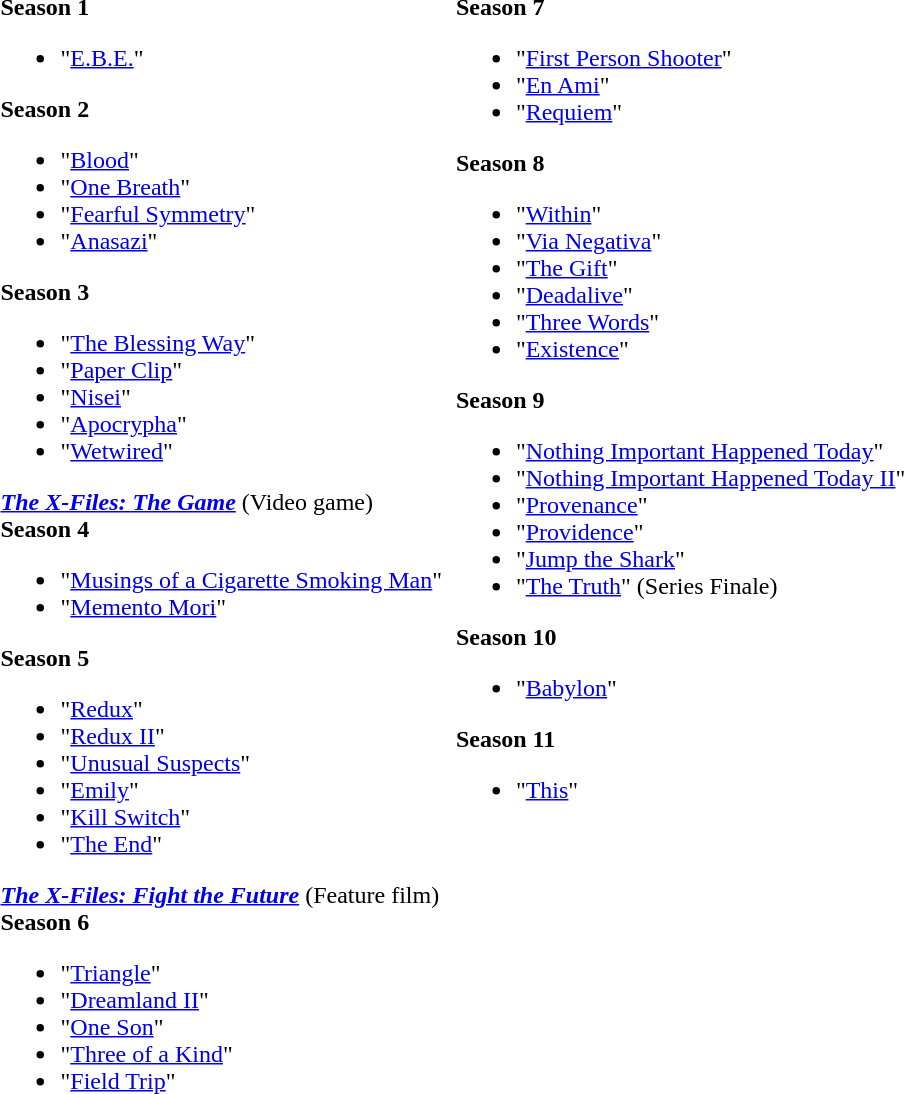<table>
<tr>
<td style="width:50%; vertical-align:top;"><br><strong>Season 1</strong><ul><li>"<a href='#'>E.B.E.</a>"</li></ul><strong>Season 2</strong><ul><li>"<a href='#'>Blood</a>"</li><li>"<a href='#'>One Breath</a>"</li><li>"<a href='#'>Fearful Symmetry</a>"</li><li>"<a href='#'>Anasazi</a>"</li></ul><strong>Season 3</strong><ul><li>"<a href='#'>The Blessing Way</a>"</li><li>"<a href='#'>Paper Clip</a>"</li><li>"<a href='#'>Nisei</a>"</li><li>"<a href='#'>Apocrypha</a>"</li><li>"<a href='#'>Wetwired</a>"</li></ul><strong><em><a href='#'>The X-Files: The Game</a></em></strong> (Video game)<br><strong>Season 4</strong><ul><li>"<a href='#'>Musings of a Cigarette Smoking Man</a>"</li><li>"<a href='#'>Memento Mori</a>"</li></ul><strong>Season 5</strong><ul><li>"<a href='#'>Redux</a>"</li><li>"<a href='#'>Redux II</a>"</li><li>"<a href='#'>Unusual Suspects</a>"</li><li>"<a href='#'>Emily</a>"</li><li>"<a href='#'>Kill Switch</a>"</li><li>"<a href='#'>The End</a>"</li></ul><strong><em><a href='#'>The X-Files: Fight the Future</a></em></strong> (Feature film)<br><strong>Season 6</strong><ul><li>"<a href='#'>Triangle</a>"</li><li>"<a href='#'>Dreamland II</a>"</li><li>"<a href='#'>One Son</a>"</li><li>"<a href='#'>Three of a Kind</a>"</li><li>"<a href='#'>Field Trip</a>"</li></ul></td>
<td style="width:50%; vertical-align:top;"><br><strong>Season 7</strong><ul><li>"<a href='#'>First Person Shooter</a>"</li><li>"<a href='#'>En Ami</a>"</li><li>"<a href='#'>Requiem</a>"</li></ul><strong>Season 8</strong><ul><li>"<a href='#'>Within</a>"</li><li>"<a href='#'>Via Negativa</a>"</li><li>"<a href='#'>The Gift</a>"</li><li>"<a href='#'>Deadalive</a>"</li><li>"<a href='#'>Three Words</a>"</li><li>"<a href='#'>Existence</a>"</li></ul><strong>Season 9</strong><ul><li>"<a href='#'>Nothing Important Happened Today</a>"</li><li>"<a href='#'>Nothing Important Happened Today II</a>"</li><li>"<a href='#'>Provenance</a>"</li><li>"<a href='#'>Providence</a>"</li><li>"<a href='#'>Jump the Shark</a>"</li><li>"<a href='#'>The Truth</a>" (Series Finale)</li></ul><strong>Season 10</strong><ul><li>"<a href='#'>Babylon</a>"</li></ul><strong>Season 11</strong><ul><li>"<a href='#'>This</a>"</li></ul></td>
</tr>
<tr>
</tr>
</table>
